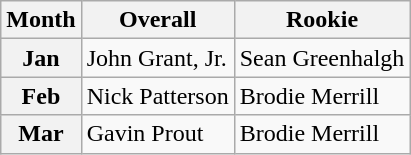<table class="wikitable">
<tr>
<th>Month</th>
<th>Overall</th>
<th>Rookie</th>
</tr>
<tr>
<th>Jan</th>
<td>John Grant, Jr.</td>
<td>Sean Greenhalgh</td>
</tr>
<tr>
<th>Feb</th>
<td>Nick Patterson</td>
<td>Brodie Merrill</td>
</tr>
<tr>
<th>Mar</th>
<td>Gavin Prout</td>
<td>Brodie Merrill</td>
</tr>
</table>
